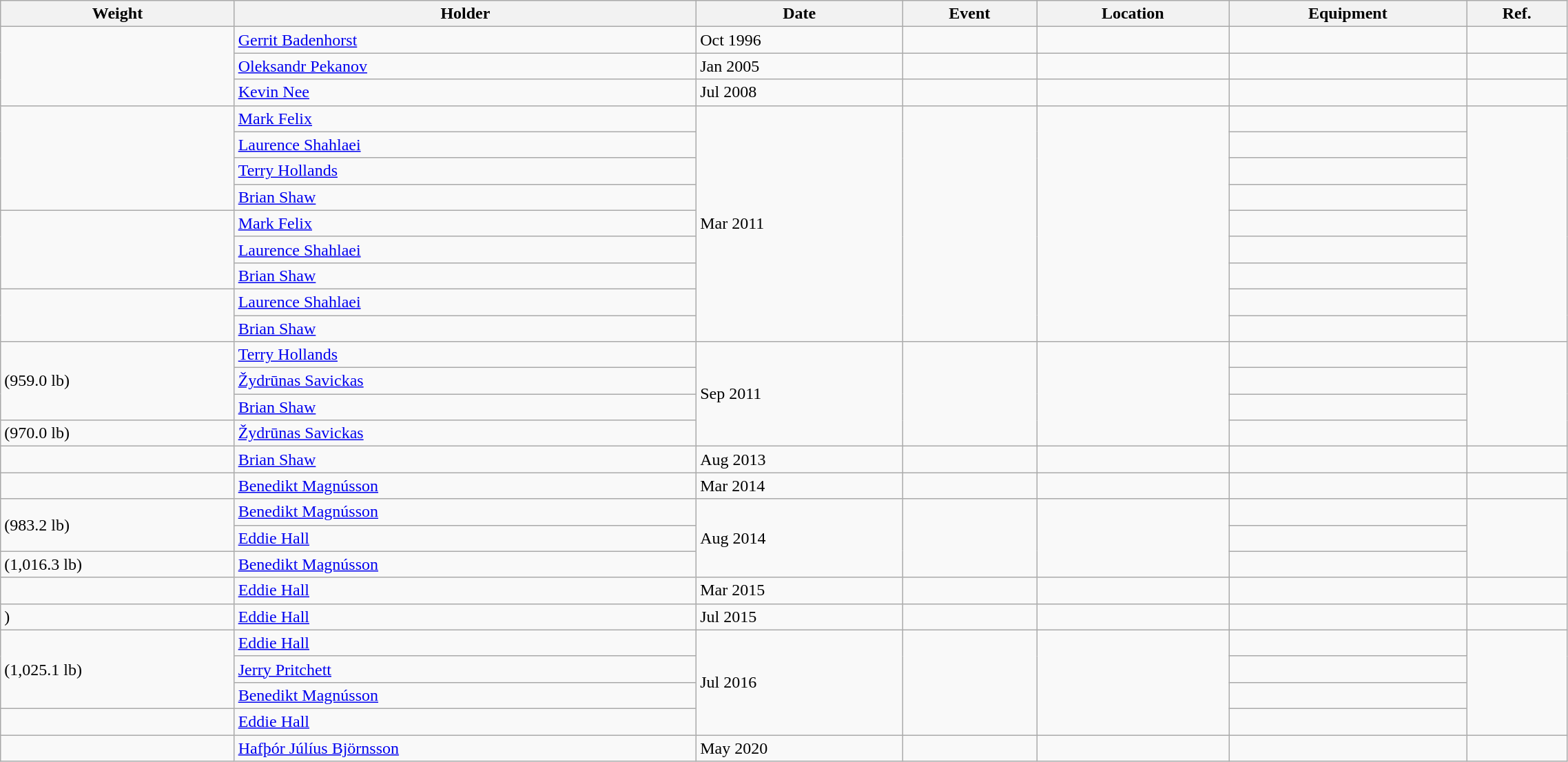<table class="wikitable sortable" style="display: inline-table;width: 120%;">
<tr>
<th scope="col">Weight </th>
<th scope="col">Holder</th>
<th scope="col" class="unsortable">Date</th>
<th scope="col" class="unsortable">Event</th>
<th scope="col">Location</th>
<th scope="col" class="unsortable">Equipment</th>
<th scope="col" class="unsortable">Ref.</th>
</tr>
<tr>
<td rowspan="3"></td>
<td> <a href='#'>Gerrit Badenhorst</a></td>
<td>Oct 1996</td>
<td></td>
<td></td>
<td></td>
<td></td>
</tr>
<tr>
<td> <a href='#'>Oleksandr Pekanov</a></td>
<td>Jan 2005</td>
<td></td>
<td></td>
<td></td>
<td></td>
</tr>
<tr>
<td> <a href='#'>Kevin Nee</a></td>
<td>Jul 2008</td>
<td></td>
<td></td>
<td></td>
<td></td>
</tr>
<tr>
<td rowspan="4"></td>
<td> <a href='#'>Mark Felix</a></td>
<td rowspan="9">Mar 2011</td>
<td rowspan="9"></td>
<td rowspan="9"></td>
<td></td>
<td rowspan="9"></td>
</tr>
<tr>
<td> <a href='#'>Laurence Shahlaei</a></td>
<td></td>
</tr>
<tr>
<td> <a href='#'>Terry Hollands</a></td>
<td></td>
</tr>
<tr>
<td> <a href='#'>Brian Shaw</a></td>
<td></td>
</tr>
<tr>
<td rowspan="3"></td>
<td> <a href='#'>Mark Felix</a></td>
<td></td>
</tr>
<tr>
<td> <a href='#'>Laurence Shahlaei</a></td>
<td></td>
</tr>
<tr>
<td> <a href='#'>Brian Shaw</a></td>
<td></td>
</tr>
<tr>
<td rowspan="2"></td>
<td> <a href='#'>Laurence Shahlaei</a></td>
<td></td>
</tr>
<tr>
<td> <a href='#'>Brian Shaw</a></td>
<td></td>
</tr>
<tr>
<td rowspan="3"> (959.0 lb)</td>
<td> <a href='#'>Terry Hollands</a></td>
<td rowspan="4">Sep 2011</td>
<td rowspan="4"></td>
<td rowspan="4"></td>
<td></td>
<td rowspan="4"></td>
</tr>
<tr>
<td> <a href='#'>Žydrūnas Savickas</a></td>
<td></td>
</tr>
<tr>
<td> <a href='#'>Brian Shaw</a></td>
<td></td>
</tr>
<tr>
<td> (970.0 lb)</td>
<td> <a href='#'>Žydrūnas Savickas</a></td>
<td></td>
</tr>
<tr>
<td></td>
<td> <a href='#'>Brian Shaw</a></td>
<td>Aug 2013</td>
<td></td>
<td></td>
<td></td>
<td></td>
</tr>
<tr>
<td></td>
<td> <a href='#'>Benedikt Magnússon</a></td>
<td>Mar 2014</td>
<td></td>
<td></td>
<td></td>
<td></td>
</tr>
<tr>
<td rowspan=2> (983.2 lb)</td>
<td> <a href='#'>Benedikt Magnússon</a></td>
<td rowspan="3">Aug 2014</td>
<td rowspan="3"></td>
<td rowspan="3"></td>
<td></td>
<td rowspan="3"></td>
</tr>
<tr>
<td> <a href='#'>Eddie Hall</a></td>
<td></td>
</tr>
<tr>
<td> (1,016.3 lb)</td>
<td> <a href='#'>Benedikt Magnússon</a></td>
<td></td>
</tr>
<tr>
<td></td>
<td> <a href='#'>Eddie Hall</a></td>
<td>Mar 2015</td>
<td></td>
<td></td>
<td></td>
<td></td>
</tr>
<tr>
<td>)</td>
<td> <a href='#'>Eddie Hall</a></td>
<td>Jul 2015</td>
<td></td>
<td></td>
<td></td>
<td></td>
</tr>
<tr>
<td rowspan=3> (1,025.1 lb)</td>
<td> <a href='#'>Eddie Hall</a></td>
<td rowspan="4">Jul 2016</td>
<td rowspan="4"></td>
<td rowspan="4"></td>
<td></td>
<td rowspan="4"></td>
</tr>
<tr>
<td> <a href='#'>Jerry Pritchett</a></td>
<td></td>
</tr>
<tr>
<td> <a href='#'>Benedikt Magnússon</a></td>
<td></td>
</tr>
<tr>
<td></td>
<td> <a href='#'>Eddie Hall</a></td>
<td></td>
</tr>
<tr>
<td></td>
<td> <a href='#'>Hafþór Júlíus Björnsson</a></td>
<td>May 2020</td>
<td></td>
<td></td>
<td></td>
<td></td>
</tr>
</table>
